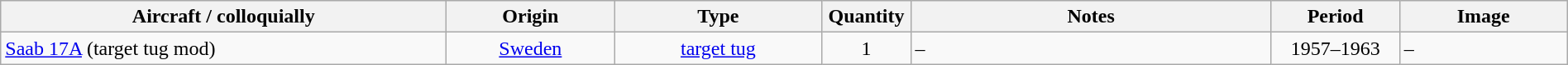<table class="wikitable" style="width:100%">
<tr>
<th style="width: 22em">Aircraft / colloquially</th>
<th style="width: 8em">Origin</th>
<th style="width: 10em">Type</th>
<th style="width: 4em">Quantity</th>
<th>Notes</th>
<th style="width: 6em">Period</th>
<th style="width: 8em">Image</th>
</tr>
<tr>
<td><a href='#'>Saab 17A</a> (target tug mod)</td>
<td style="text-align: center"><a href='#'>Sweden</a></td>
<td style="text-align: center"><a href='#'>target tug</a></td>
<td style="text-align: center">1</td>
<td>–</td>
<td style="text-align: center">1957–1963</td>
<td>–</td>
</tr>
</table>
